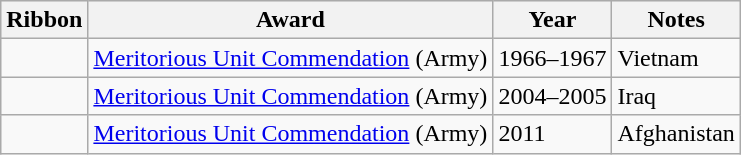<table class="wikitable">
<tr style="background:#efefef;">
<th>Ribbon</th>
<th>Award</th>
<th>Year</th>
<th>Notes</th>
</tr>
<tr>
<td></td>
<td><a href='#'>Meritorious Unit Commendation</a> (Army)</td>
<td>1966–1967</td>
<td>Vietnam</td>
</tr>
<tr>
<td></td>
<td><a href='#'>Meritorious Unit Commendation</a> (Army)</td>
<td>2004–2005</td>
<td>Iraq</td>
</tr>
<tr>
<td></td>
<td><a href='#'>Meritorious Unit Commendation</a> (Army)</td>
<td>2011</td>
<td>Afghanistan</td>
</tr>
</table>
